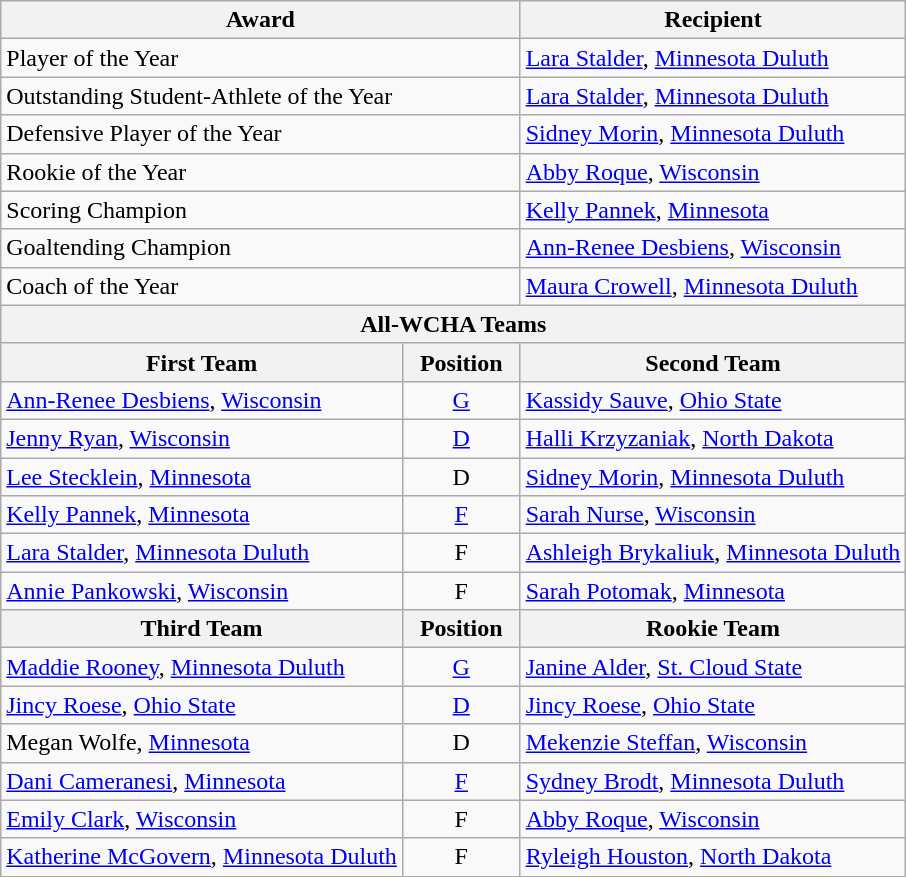<table class="wikitable">
<tr>
<th colspan=2>Award</th>
<th>Recipient</th>
</tr>
<tr>
<td colspan=2>Player of the Year</td>
<td><a href='#'>Lara Stalder</a>, <a href='#'>Minnesota Duluth</a></td>
</tr>
<tr>
<td colspan=2>Outstanding Student-Athlete of the Year</td>
<td><a href='#'>Lara Stalder</a>, <a href='#'>Minnesota Duluth</a></td>
</tr>
<tr>
<td colspan=2>Defensive Player of the Year</td>
<td><a href='#'>Sidney Morin</a>, <a href='#'>Minnesota Duluth</a></td>
</tr>
<tr>
<td colspan=2>Rookie of the Year</td>
<td><a href='#'>Abby Roque</a>, <a href='#'>Wisconsin</a></td>
</tr>
<tr>
<td colspan=2>Scoring Champion</td>
<td><a href='#'>Kelly Pannek</a>, <a href='#'>Minnesota</a></td>
</tr>
<tr>
<td colspan=2>Goaltending Champion</td>
<td><a href='#'>Ann-Renee Desbiens</a>, <a href='#'>Wisconsin</a></td>
</tr>
<tr>
<td colspan=2>Coach of the Year</td>
<td><a href='#'>Maura Crowell</a>, <a href='#'>Minnesota Duluth</a></td>
</tr>
<tr>
<th colspan=3>All-WCHA Teams</th>
</tr>
<tr>
<th>First Team</th>
<th>  Position  </th>
<th>Second Team</th>
</tr>
<tr>
<td><a href='#'>Ann-Renee Desbiens</a>, <a href='#'>Wisconsin</a></td>
<td align=center><a href='#'>G</a></td>
<td><a href='#'>Kassidy Sauve</a>, <a href='#'>Ohio State</a></td>
</tr>
<tr>
<td><a href='#'>Jenny Ryan</a>, <a href='#'>Wisconsin</a></td>
<td align=center><a href='#'>D</a></td>
<td><a href='#'>Halli Krzyzaniak</a>, <a href='#'>North Dakota</a></td>
</tr>
<tr>
<td><a href='#'>Lee Stecklein</a>, <a href='#'>Minnesota</a></td>
<td align=center>D</td>
<td><a href='#'>Sidney Morin</a>, <a href='#'>Minnesota Duluth</a></td>
</tr>
<tr>
<td><a href='#'>Kelly Pannek</a>, <a href='#'>Minnesota</a></td>
<td align=center><a href='#'>F</a></td>
<td><a href='#'>Sarah Nurse</a>, <a href='#'>Wisconsin</a></td>
</tr>
<tr>
<td><a href='#'>Lara Stalder</a>, <a href='#'>Minnesota Duluth</a></td>
<td align=center>F</td>
<td><a href='#'>Ashleigh Brykaliuk</a>, <a href='#'>Minnesota Duluth</a></td>
</tr>
<tr>
<td><a href='#'>Annie Pankowski</a>, <a href='#'>Wisconsin</a></td>
<td align=center>F</td>
<td><a href='#'>Sarah Potomak</a>, <a href='#'>Minnesota</a></td>
</tr>
<tr>
<th>Third Team</th>
<th>  Position  </th>
<th>Rookie Team</th>
</tr>
<tr>
<td><a href='#'>Maddie Rooney</a>, <a href='#'>Minnesota Duluth</a></td>
<td align=center><a href='#'>G</a></td>
<td><a href='#'>Janine Alder</a>, <a href='#'>St. Cloud State</a></td>
</tr>
<tr>
<td><a href='#'>Jincy Roese</a>, <a href='#'>Ohio State</a></td>
<td align=center><a href='#'>D</a></td>
<td><a href='#'>Jincy Roese</a>, <a href='#'>Ohio State</a></td>
</tr>
<tr>
<td>Megan Wolfe, <a href='#'>Minnesota</a></td>
<td align=center>D</td>
<td><a href='#'>Mekenzie Steffan</a>, <a href='#'>Wisconsin</a></td>
</tr>
<tr>
<td><a href='#'>Dani Cameranesi</a>, <a href='#'>Minnesota</a></td>
<td align=center><a href='#'>F</a></td>
<td><a href='#'>Sydney Brodt</a>, <a href='#'>Minnesota Duluth</a></td>
</tr>
<tr>
<td><a href='#'>Emily Clark</a>, <a href='#'>Wisconsin</a></td>
<td align=center>F</td>
<td><a href='#'>Abby Roque</a>, <a href='#'>Wisconsin</a></td>
</tr>
<tr>
<td><a href='#'>Katherine McGovern</a>, <a href='#'>Minnesota Duluth</a></td>
<td align=center>F</td>
<td><a href='#'>Ryleigh Houston</a>, <a href='#'>North Dakota</a></td>
</tr>
</table>
